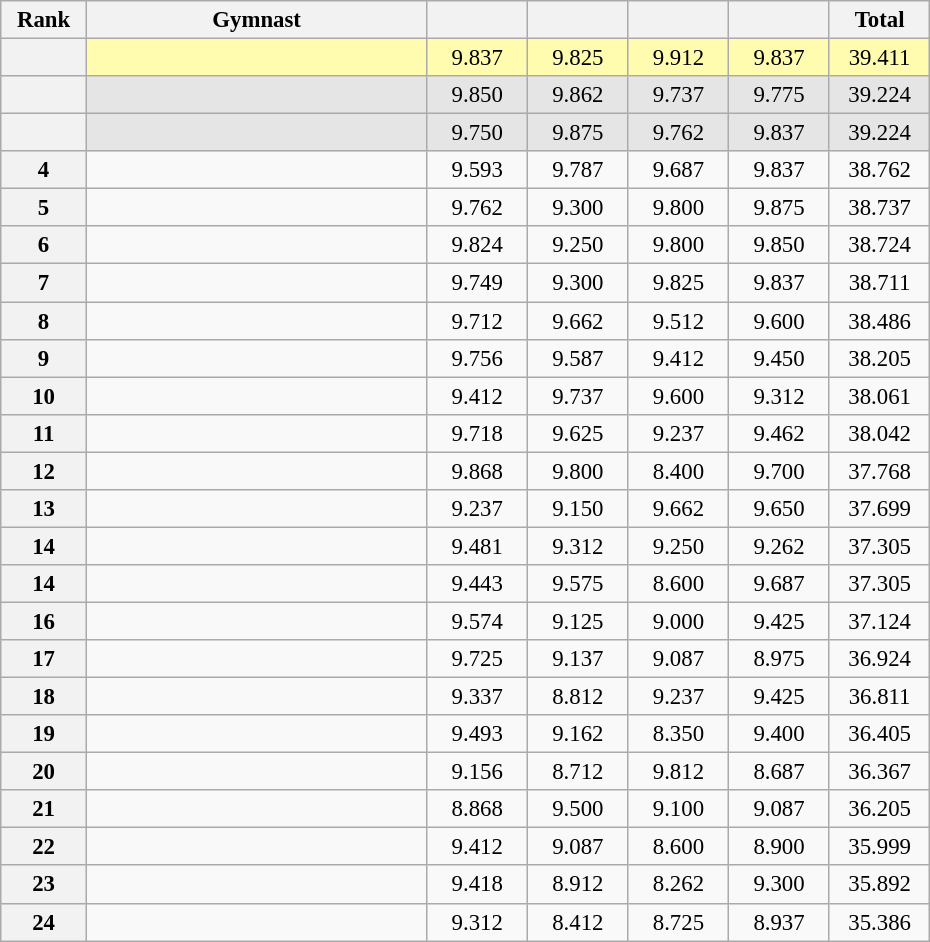<table class="wikitable sortable" style="text-align:center; font-size:95%">
<tr>
<th scope="col" style="width:50px;">Rank</th>
<th scope="col" style="width:220px;">Gymnast</th>
<th scope="col" style="width:60px;"></th>
<th scope="col" style="width:60px;"></th>
<th scope="col" style="width:60px;"></th>
<th scope="col" style="width:60px;"></th>
<th scope="col" style="width:60px;">Total</th>
</tr>
<tr style="background:#fffcaf;">
<th scope=row style="text-align:center"></th>
<td align=left></td>
<td>9.837</td>
<td>9.825</td>
<td>9.912</td>
<td>9.837</td>
<td>39.411</td>
</tr>
<tr style="background:#e5e5e5;">
<th scope=row style="text-align:center"></th>
<td align=left></td>
<td>9.850</td>
<td>9.862</td>
<td>9.737</td>
<td>9.775</td>
<td>39.224</td>
</tr>
<tr style="background:#e5e5e5;">
<th scope=row style="text-align:center"></th>
<td align=left></td>
<td>9.750</td>
<td>9.875</td>
<td>9.762</td>
<td>9.837</td>
<td>39.224</td>
</tr>
<tr>
<th scope=row style="text-align:center">4</th>
<td align=left></td>
<td>9.593</td>
<td>9.787</td>
<td>9.687</td>
<td>9.837</td>
<td>38.762</td>
</tr>
<tr>
<th scope=row style="text-align:center">5</th>
<td align=left></td>
<td>9.762</td>
<td>9.300</td>
<td>9.800</td>
<td>9.875</td>
<td>38.737</td>
</tr>
<tr>
<th scope=row style="text-align:center">6</th>
<td align=left></td>
<td>9.824</td>
<td>9.250</td>
<td>9.800</td>
<td>9.850</td>
<td>38.724</td>
</tr>
<tr>
<th scope=row style="text-align:center">7</th>
<td align=left></td>
<td>9.749</td>
<td>9.300</td>
<td>9.825</td>
<td>9.837</td>
<td>38.711</td>
</tr>
<tr>
<th scope=row style="text-align:center">8</th>
<td align=left></td>
<td>9.712</td>
<td>9.662</td>
<td>9.512</td>
<td>9.600</td>
<td>38.486</td>
</tr>
<tr>
<th scope=row style="text-align:center">9</th>
<td align=left></td>
<td>9.756</td>
<td>9.587</td>
<td>9.412</td>
<td>9.450</td>
<td>38.205</td>
</tr>
<tr>
<th scope=row style="text-align:center">10</th>
<td align=left></td>
<td>9.412</td>
<td>9.737</td>
<td>9.600</td>
<td>9.312</td>
<td>38.061</td>
</tr>
<tr>
<th scope=row style="text-align:center">11</th>
<td align=left></td>
<td>9.718</td>
<td>9.625</td>
<td>9.237</td>
<td>9.462</td>
<td>38.042</td>
</tr>
<tr>
<th scope=row style="text-align:center">12</th>
<td align=left></td>
<td>9.868</td>
<td>9.800</td>
<td>8.400</td>
<td>9.700</td>
<td>37.768</td>
</tr>
<tr>
<th scope=row style="text-align:center">13</th>
<td align=left></td>
<td>9.237</td>
<td>9.150</td>
<td>9.662</td>
<td>9.650</td>
<td>37.699</td>
</tr>
<tr>
<th scope=row style="text-align:center">14</th>
<td align=left></td>
<td>9.481</td>
<td>9.312</td>
<td>9.250</td>
<td>9.262</td>
<td>37.305</td>
</tr>
<tr>
<th scope=row style="text-align:center">14</th>
<td align=left></td>
<td>9.443</td>
<td>9.575</td>
<td>8.600</td>
<td>9.687</td>
<td>37.305</td>
</tr>
<tr>
<th scope=row style="text-align:center">16</th>
<td align=left></td>
<td>9.574</td>
<td>9.125</td>
<td>9.000</td>
<td>9.425</td>
<td>37.124</td>
</tr>
<tr>
<th scope=row style="text-align:center">17</th>
<td align=left></td>
<td>9.725</td>
<td>9.137</td>
<td>9.087</td>
<td>8.975</td>
<td>36.924</td>
</tr>
<tr>
<th scope=row style="text-align:center">18</th>
<td align=left></td>
<td>9.337</td>
<td>8.812</td>
<td>9.237</td>
<td>9.425</td>
<td>36.811</td>
</tr>
<tr>
<th scope=row style="text-align:center">19</th>
<td align=left></td>
<td>9.493</td>
<td>9.162</td>
<td>8.350</td>
<td>9.400</td>
<td>36.405</td>
</tr>
<tr>
<th scope=row style="text-align:center">20</th>
<td align=left></td>
<td>9.156</td>
<td>8.712</td>
<td>9.812</td>
<td>8.687</td>
<td>36.367</td>
</tr>
<tr>
<th scope=row style="text-align:center">21</th>
<td align=left></td>
<td>8.868</td>
<td>9.500</td>
<td>9.100</td>
<td>9.087</td>
<td>36.205</td>
</tr>
<tr>
<th scope=row style="text-align:center">22</th>
<td align=left></td>
<td>9.412</td>
<td>9.087</td>
<td>8.600</td>
<td>8.900</td>
<td>35.999</td>
</tr>
<tr>
<th scope=row style="text-align:center">23</th>
<td align=left></td>
<td>9.418</td>
<td>8.912</td>
<td>8.262</td>
<td>9.300</td>
<td>35.892</td>
</tr>
<tr>
<th scope=row style="text-align:center">24</th>
<td align=left></td>
<td>9.312</td>
<td>8.412</td>
<td>8.725</td>
<td>8.937</td>
<td>35.386</td>
</tr>
</table>
